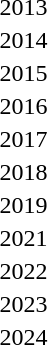<table>
<tr>
<td>2013</td>
<td></td>
<td></td>
<td></td>
</tr>
<tr>
<td>2014</td>
<td></td>
<td></td>
<td></td>
</tr>
<tr>
<td>2015</td>
<td></td>
<td></td>
<td></td>
</tr>
<tr>
<td>2016</td>
<td></td>
<td></td>
<td></td>
</tr>
<tr>
<td>2017</td>
<td></td>
<td></td>
<td></td>
</tr>
<tr>
<td>2018</td>
<td></td>
<td></td>
<td></td>
</tr>
<tr>
<td>2019</td>
<td></td>
<td></td>
<td></td>
</tr>
<tr>
<td>2021</td>
<td></td>
<td></td>
<td></td>
</tr>
<tr>
<td>2022</td>
<td></td>
<td></td>
<td></td>
</tr>
<tr>
<td>2023</td>
<td> </td>
<td></td>
<td></td>
</tr>
<tr>
<td>2024</td>
<td></td>
<td></td>
<td></td>
</tr>
<tr>
</tr>
</table>
